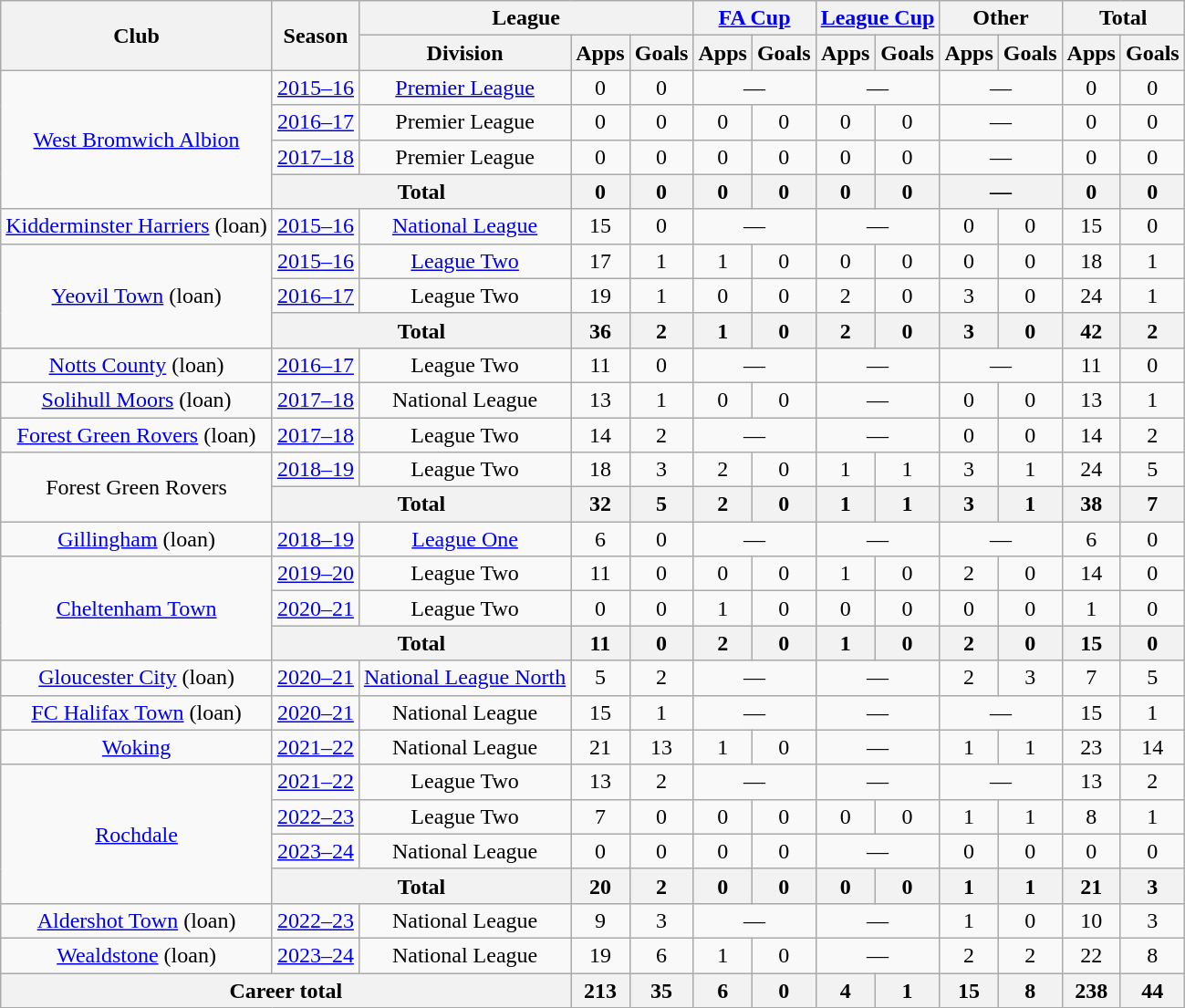<table class="wikitable" style="text-align: center">
<tr>
<th rowspan="2">Club</th>
<th rowspan="2">Season</th>
<th colspan="3">League</th>
<th colspan="2"><a href='#'>FA Cup</a></th>
<th colspan="2"><a href='#'>League Cup</a></th>
<th colspan="2">Other</th>
<th colspan="2">Total</th>
</tr>
<tr>
<th>Division</th>
<th>Apps</th>
<th>Goals</th>
<th>Apps</th>
<th>Goals</th>
<th>Apps</th>
<th>Goals</th>
<th>Apps</th>
<th>Goals</th>
<th>Apps</th>
<th>Goals</th>
</tr>
<tr>
<td rowspan="4"><a href='#'>West Bromwich Albion</a></td>
<td><a href='#'>2015–16</a></td>
<td><a href='#'>Premier League</a></td>
<td>0</td>
<td>0</td>
<td colspan="2">—</td>
<td colspan="2">—</td>
<td colspan="2">—</td>
<td>0</td>
<td>0</td>
</tr>
<tr>
<td><a href='#'>2016–17</a></td>
<td>Premier League</td>
<td>0</td>
<td>0</td>
<td>0</td>
<td>0</td>
<td>0</td>
<td>0</td>
<td colspan="2">—</td>
<td>0</td>
<td>0</td>
</tr>
<tr>
<td><a href='#'>2017–18</a></td>
<td>Premier League</td>
<td>0</td>
<td>0</td>
<td>0</td>
<td>0</td>
<td>0</td>
<td>0</td>
<td colspan="2">—</td>
<td>0</td>
<td>0</td>
</tr>
<tr>
<th colspan="2">Total</th>
<th>0</th>
<th>0</th>
<th>0</th>
<th>0</th>
<th>0</th>
<th>0</th>
<th colspan="2">—</th>
<th>0</th>
<th>0</th>
</tr>
<tr>
<td><a href='#'>Kidderminster Harriers</a> (loan)</td>
<td><a href='#'>2015–16</a></td>
<td><a href='#'>National League</a></td>
<td>15</td>
<td>0</td>
<td colspan="2">—</td>
<td colspan="2">—</td>
<td>0</td>
<td>0</td>
<td>15</td>
<td>0</td>
</tr>
<tr>
<td rowspan="3"><a href='#'>Yeovil Town</a> (loan)</td>
<td><a href='#'>2015–16</a></td>
<td><a href='#'>League Two</a></td>
<td>17</td>
<td>1</td>
<td>1</td>
<td>0</td>
<td>0</td>
<td>0</td>
<td>0</td>
<td>0</td>
<td>18</td>
<td>1</td>
</tr>
<tr>
<td><a href='#'>2016–17</a></td>
<td>League Two</td>
<td>19</td>
<td>1</td>
<td>0</td>
<td>0</td>
<td>2</td>
<td>0</td>
<td>3</td>
<td>0</td>
<td>24</td>
<td>1</td>
</tr>
<tr>
<th colspan="2">Total</th>
<th>36</th>
<th>2</th>
<th>1</th>
<th>0</th>
<th>2</th>
<th>0</th>
<th>3</th>
<th>0</th>
<th>42</th>
<th>2</th>
</tr>
<tr>
<td><a href='#'>Notts County</a> (loan)</td>
<td><a href='#'>2016–17</a></td>
<td>League Two</td>
<td>11</td>
<td>0</td>
<td colspan="2">—</td>
<td colspan="2">—</td>
<td colspan="2">—</td>
<td>11</td>
<td>0</td>
</tr>
<tr>
<td><a href='#'>Solihull Moors</a> (loan)</td>
<td><a href='#'>2017–18</a></td>
<td>National League</td>
<td>13</td>
<td>1</td>
<td>0</td>
<td>0</td>
<td colspan="2">—</td>
<td>0</td>
<td>0</td>
<td>13</td>
<td>1</td>
</tr>
<tr>
<td><a href='#'>Forest Green Rovers</a> (loan)</td>
<td><a href='#'>2017–18</a></td>
<td>League Two</td>
<td>14</td>
<td>2</td>
<td colspan="2">—</td>
<td colspan="2">—</td>
<td>0</td>
<td>0</td>
<td>14</td>
<td>2</td>
</tr>
<tr>
<td rowspan="2">Forest Green Rovers</td>
<td><a href='#'>2018–19</a></td>
<td>League Two</td>
<td>18</td>
<td>3</td>
<td>2</td>
<td>0</td>
<td>1</td>
<td>1</td>
<td>3</td>
<td>1</td>
<td>24</td>
<td>5</td>
</tr>
<tr>
<th colspan="2">Total</th>
<th>32</th>
<th>5</th>
<th>2</th>
<th>0</th>
<th>1</th>
<th>1</th>
<th>3</th>
<th>1</th>
<th>38</th>
<th>7</th>
</tr>
<tr>
<td><a href='#'>Gillingham</a> (loan)</td>
<td><a href='#'>2018–19</a></td>
<td><a href='#'>League One</a></td>
<td>6</td>
<td>0</td>
<td colspan="2">—</td>
<td colspan="2">—</td>
<td colspan="2">—</td>
<td>6</td>
<td>0</td>
</tr>
<tr>
<td rowspan="3"><a href='#'>Cheltenham Town</a></td>
<td><a href='#'>2019–20</a></td>
<td>League Two</td>
<td>11</td>
<td>0</td>
<td>0</td>
<td>0</td>
<td>1</td>
<td>0</td>
<td>2</td>
<td>0</td>
<td>14</td>
<td>0</td>
</tr>
<tr>
<td><a href='#'>2020–21</a></td>
<td>League Two</td>
<td>0</td>
<td>0</td>
<td>1</td>
<td>0</td>
<td>0</td>
<td>0</td>
<td>0</td>
<td>0</td>
<td>1</td>
<td>0</td>
</tr>
<tr>
<th colspan="2">Total</th>
<th>11</th>
<th>0</th>
<th>2</th>
<th>0</th>
<th>1</th>
<th>0</th>
<th>2</th>
<th>0</th>
<th>15</th>
<th>0</th>
</tr>
<tr>
<td><a href='#'>Gloucester City</a> (loan)</td>
<td><a href='#'>2020–21</a></td>
<td><a href='#'>National League North</a></td>
<td>5</td>
<td>2</td>
<td colspan="2">—</td>
<td colspan="2">—</td>
<td>2</td>
<td>3</td>
<td>7</td>
<td>5</td>
</tr>
<tr>
<td><a href='#'>FC Halifax Town</a> (loan)</td>
<td><a href='#'>2020–21</a></td>
<td>National League</td>
<td>15</td>
<td>1</td>
<td colspan="2">—</td>
<td colspan="2">—</td>
<td colspan="2">—</td>
<td>15</td>
<td>1</td>
</tr>
<tr>
<td><a href='#'>Woking</a></td>
<td><a href='#'>2021–22</a></td>
<td>National League</td>
<td>21</td>
<td>13</td>
<td>1</td>
<td>0</td>
<td colspan="2">—</td>
<td>1</td>
<td>1</td>
<td>23</td>
<td>14</td>
</tr>
<tr>
<td rowspan="4"><a href='#'>Rochdale</a></td>
<td><a href='#'>2021–22</a></td>
<td>League Two</td>
<td>13</td>
<td>2</td>
<td colspan="2">—</td>
<td colspan="2">—</td>
<td colspan="2">—</td>
<td>13</td>
<td>2</td>
</tr>
<tr>
<td><a href='#'>2022–23</a></td>
<td>League Two</td>
<td>7</td>
<td>0</td>
<td>0</td>
<td>0</td>
<td>0</td>
<td>0</td>
<td>1</td>
<td>1</td>
<td>8</td>
<td>1</td>
</tr>
<tr>
<td><a href='#'>2023–24</a></td>
<td>National League</td>
<td>0</td>
<td>0</td>
<td>0</td>
<td>0</td>
<td colspan="2">—</td>
<td>0</td>
<td>0</td>
<td>0</td>
<td>0</td>
</tr>
<tr>
<th colspan="2">Total</th>
<th>20</th>
<th>2</th>
<th>0</th>
<th>0</th>
<th>0</th>
<th>0</th>
<th>1</th>
<th>1</th>
<th>21</th>
<th>3</th>
</tr>
<tr>
<td><a href='#'>Aldershot Town</a> (loan)</td>
<td><a href='#'>2022–23</a></td>
<td>National League</td>
<td>9</td>
<td>3</td>
<td colspan="2">—</td>
<td colspan="2">—</td>
<td>1</td>
<td>0</td>
<td>10</td>
<td>3</td>
</tr>
<tr>
<td><a href='#'>Wealdstone</a> (loan)</td>
<td><a href='#'>2023–24</a></td>
<td>National League</td>
<td>19</td>
<td>6</td>
<td>1</td>
<td>0</td>
<td colspan="2">—</td>
<td>2</td>
<td>2</td>
<td>22</td>
<td>8</td>
</tr>
<tr>
<th colspan="3">Career total</th>
<th>213</th>
<th>35</th>
<th>6</th>
<th>0</th>
<th>4</th>
<th>1</th>
<th>15</th>
<th>8</th>
<th>238</th>
<th>44</th>
</tr>
</table>
